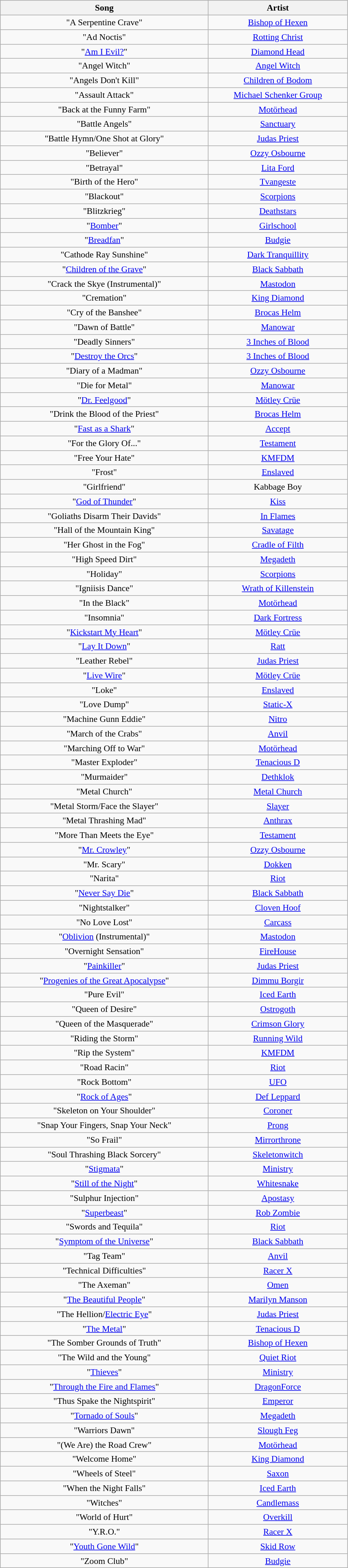<table class="wikitable sortable mw-collapsible mw-collapsed" style="font-size:90%; text-align: center; float: left; width: 45%">
<tr>
<th>Song</th>
<th>Artist</th>
</tr>
<tr>
<td>"A Serpentine Crave"</td>
<td><a href='#'>Bishop of Hexen</a></td>
</tr>
<tr>
<td>"Ad Noctis"</td>
<td><a href='#'>Rotting Christ</a></td>
</tr>
<tr>
<td>"<a href='#'>Am I Evil?</a>"</td>
<td><a href='#'>Diamond Head</a></td>
</tr>
<tr>
<td>"Angel Witch"</td>
<td><a href='#'>Angel Witch</a></td>
</tr>
<tr>
<td>"Angels Don't Kill"</td>
<td><a href='#'>Children of Bodom</a></td>
</tr>
<tr>
<td>"Assault Attack"</td>
<td><a href='#'>Michael Schenker Group</a></td>
</tr>
<tr>
<td>"Back at the Funny Farm"</td>
<td><a href='#'>Motörhead</a></td>
</tr>
<tr>
<td>"Battle Angels"</td>
<td><a href='#'>Sanctuary</a></td>
</tr>
<tr>
<td>"Battle Hymn/One Shot at Glory"</td>
<td><a href='#'>Judas Priest</a></td>
</tr>
<tr>
<td>"Believer"</td>
<td><a href='#'>Ozzy Osbourne</a></td>
</tr>
<tr>
<td>"Betrayal"</td>
<td><a href='#'>Lita Ford</a></td>
</tr>
<tr>
<td>"Birth of the Hero"</td>
<td><a href='#'>Tvangeste</a></td>
</tr>
<tr>
<td>"Blackout"</td>
<td><a href='#'>Scorpions</a></td>
</tr>
<tr>
<td>"Blitzkrieg"</td>
<td><a href='#'>Deathstars</a></td>
</tr>
<tr>
<td>"<a href='#'>Bomber</a>"</td>
<td><a href='#'>Girlschool</a></td>
</tr>
<tr>
<td>"<a href='#'>Breadfan</a>"</td>
<td><a href='#'>Budgie</a></td>
</tr>
<tr>
<td>"Cathode Ray Sunshine"</td>
<td><a href='#'>Dark Tranquillity</a></td>
</tr>
<tr>
<td>"<a href='#'>Children of the Grave</a>"</td>
<td><a href='#'>Black Sabbath</a></td>
</tr>
<tr>
<td>"Crack the Skye (Instrumental)"</td>
<td><a href='#'>Mastodon</a></td>
</tr>
<tr>
<td>"Cremation"</td>
<td><a href='#'>King Diamond</a></td>
</tr>
<tr>
<td>"Cry of the Banshee"</td>
<td><a href='#'>Brocas Helm</a></td>
</tr>
<tr>
<td>"Dawn of Battle"</td>
<td><a href='#'>Manowar</a></td>
</tr>
<tr>
<td>"Deadly Sinners"</td>
<td><a href='#'>3 Inches of Blood</a></td>
</tr>
<tr>
<td>"<a href='#'>Destroy the Orcs</a>"</td>
<td><a href='#'>3 Inches of Blood</a></td>
</tr>
<tr>
<td>"Diary of a Madman"</td>
<td><a href='#'>Ozzy Osbourne</a></td>
</tr>
<tr>
<td>"Die for Metal"</td>
<td><a href='#'>Manowar</a></td>
</tr>
<tr>
<td>"<a href='#'>Dr. Feelgood</a>"</td>
<td><a href='#'>Mötley Crüe</a></td>
</tr>
<tr>
<td>"Drink the Blood of the Priest"</td>
<td><a href='#'>Brocas Helm</a></td>
</tr>
<tr>
<td>"<a href='#'>Fast as a Shark</a>"</td>
<td><a href='#'>Accept</a></td>
</tr>
<tr>
<td>"For the Glory Of..."</td>
<td><a href='#'>Testament</a></td>
</tr>
<tr>
<td>"Free Your Hate"</td>
<td><a href='#'>KMFDM</a></td>
</tr>
<tr>
<td>"Frost"</td>
<td><a href='#'>Enslaved</a></td>
</tr>
<tr>
<td>"Girlfriend"</td>
<td>Kabbage Boy</td>
</tr>
<tr>
<td>"<a href='#'>God of Thunder</a>"</td>
<td><a href='#'>Kiss</a></td>
</tr>
<tr>
<td>"Goliaths Disarm Their Davids"</td>
<td><a href='#'>In Flames</a></td>
</tr>
<tr>
<td>"Hall of the Mountain King"</td>
<td><a href='#'>Savatage</a></td>
</tr>
<tr>
<td>"Her Ghost in the Fog"</td>
<td><a href='#'>Cradle of Filth</a></td>
</tr>
<tr>
<td>"High Speed Dirt"</td>
<td><a href='#'>Megadeth</a></td>
</tr>
<tr>
<td>"Holiday"</td>
<td><a href='#'>Scorpions</a></td>
</tr>
<tr>
<td>"Igniisis Dance"</td>
<td><a href='#'>Wrath of Killenstein</a></td>
</tr>
<tr>
<td>"In the Black"</td>
<td><a href='#'>Motörhead</a></td>
</tr>
<tr>
<td>"Insomnia"</td>
<td><a href='#'>Dark Fortress</a></td>
</tr>
<tr>
<td>"<a href='#'>Kickstart My Heart</a>"</td>
<td><a href='#'>Mötley Crüe</a></td>
</tr>
<tr>
<td>"<a href='#'>Lay It Down</a>"</td>
<td><a href='#'>Ratt</a></td>
</tr>
<tr>
<td>"Leather Rebel"</td>
<td><a href='#'>Judas Priest</a></td>
</tr>
<tr>
<td>"<a href='#'>Live Wire</a>"</td>
<td><a href='#'>Mötley Crüe</a></td>
</tr>
<tr>
<td>"Loke"</td>
<td><a href='#'>Enslaved</a></td>
</tr>
<tr>
<td>"Love Dump"</td>
<td><a href='#'>Static-X</a></td>
</tr>
<tr>
<td>"Machine Gunn Eddie"</td>
<td><a href='#'>Nitro</a></td>
</tr>
<tr>
<td>"March of the Crabs"</td>
<td><a href='#'>Anvil</a></td>
</tr>
<tr>
<td>"Marching Off to War"</td>
<td><a href='#'>Motörhead</a></td>
</tr>
<tr>
<td>"Master Exploder"</td>
<td><a href='#'>Tenacious D</a></td>
</tr>
<tr>
<td>"Murmaider"</td>
<td><a href='#'>Dethklok</a></td>
</tr>
<tr>
<td>"Metal Church"</td>
<td><a href='#'>Metal Church</a></td>
</tr>
<tr>
<td>"Metal Storm/Face the Slayer"</td>
<td><a href='#'>Slayer</a></td>
</tr>
<tr>
<td>"Metal Thrashing Mad"</td>
<td><a href='#'>Anthrax</a></td>
</tr>
<tr>
<td>"More Than Meets the Eye"</td>
<td><a href='#'>Testament</a></td>
</tr>
<tr>
<td>"<a href='#'>Mr. Crowley</a>"</td>
<td><a href='#'>Ozzy Osbourne</a></td>
</tr>
<tr>
<td>"Mr. Scary"</td>
<td><a href='#'>Dokken</a></td>
</tr>
<tr>
<td>"Narita"</td>
<td><a href='#'>Riot</a></td>
</tr>
<tr>
<td>"<a href='#'>Never Say Die</a>"</td>
<td><a href='#'>Black Sabbath</a></td>
</tr>
<tr>
<td>"Nightstalker"</td>
<td><a href='#'>Cloven Hoof</a></td>
</tr>
<tr>
<td>"No Love Lost"</td>
<td><a href='#'>Carcass</a></td>
</tr>
<tr>
<td>"<a href='#'>Oblivion</a> (Instrumental)"</td>
<td><a href='#'>Mastodon</a></td>
</tr>
<tr>
<td>"Overnight Sensation"</td>
<td><a href='#'>FireHouse</a></td>
</tr>
<tr>
<td>"<a href='#'>Painkiller</a>"</td>
<td><a href='#'>Judas Priest</a></td>
</tr>
<tr>
<td>"<a href='#'>Progenies of the Great Apocalypse</a>"</td>
<td><a href='#'>Dimmu Borgir</a></td>
</tr>
<tr>
<td>"Pure Evil"</td>
<td><a href='#'>Iced Earth</a></td>
</tr>
<tr>
<td>"Queen of Desire"</td>
<td><a href='#'>Ostrogoth</a></td>
</tr>
<tr>
<td>"Queen of the Masquerade"</td>
<td><a href='#'>Crimson Glory</a></td>
</tr>
<tr>
<td>"Riding the Storm"</td>
<td><a href='#'>Running Wild</a></td>
</tr>
<tr>
<td>"Rip the System"</td>
<td><a href='#'>KMFDM</a></td>
</tr>
<tr>
<td>"Road Racin"</td>
<td><a href='#'>Riot</a></td>
</tr>
<tr>
<td>"Rock Bottom"</td>
<td><a href='#'>UFO</a></td>
</tr>
<tr>
<td>"<a href='#'>Rock of Ages</a>"</td>
<td><a href='#'>Def Leppard</a></td>
</tr>
<tr>
<td>"Skeleton on Your Shoulder"</td>
<td><a href='#'>Coroner</a></td>
</tr>
<tr>
<td>"Snap Your Fingers, Snap Your Neck"</td>
<td><a href='#'>Prong</a></td>
</tr>
<tr>
<td>"So Frail"</td>
<td><a href='#'>Mirrorthrone</a></td>
</tr>
<tr>
<td>"Soul Thrashing Black Sorcery"</td>
<td><a href='#'>Skeletonwitch</a></td>
</tr>
<tr>
<td>"<a href='#'>Stigmata</a>"</td>
<td><a href='#'>Ministry</a></td>
</tr>
<tr>
<td>"<a href='#'>Still of the Night</a>"</td>
<td><a href='#'>Whitesnake</a></td>
</tr>
<tr>
<td>"Sulphur Injection"</td>
<td><a href='#'>Apostasy</a></td>
</tr>
<tr>
<td>"<a href='#'>Superbeast</a>"</td>
<td><a href='#'>Rob Zombie</a></td>
</tr>
<tr>
<td>"Swords and Tequila"</td>
<td><a href='#'>Riot</a></td>
</tr>
<tr>
<td>"<a href='#'>Symptom of the Universe</a>"</td>
<td><a href='#'>Black Sabbath</a></td>
</tr>
<tr>
<td>"Tag Team"</td>
<td><a href='#'>Anvil</a></td>
</tr>
<tr>
<td>"Technical Difficulties"</td>
<td><a href='#'>Racer X</a></td>
</tr>
<tr>
<td>"The Axeman"</td>
<td><a href='#'>Omen</a></td>
</tr>
<tr>
<td>"<a href='#'>The Beautiful People</a>"</td>
<td><a href='#'>Marilyn Manson</a></td>
</tr>
<tr>
<td>"The Hellion/<a href='#'>Electric Eye</a>"</td>
<td><a href='#'>Judas Priest</a></td>
</tr>
<tr>
<td>"<a href='#'>The Metal</a>"</td>
<td><a href='#'>Tenacious D</a></td>
</tr>
<tr>
<td>"The Somber Grounds of Truth"</td>
<td><a href='#'>Bishop of Hexen</a></td>
</tr>
<tr>
<td>"The Wild and the Young"</td>
<td><a href='#'>Quiet Riot</a></td>
</tr>
<tr>
<td>"<a href='#'>Thieves</a>"</td>
<td><a href='#'>Ministry</a></td>
</tr>
<tr>
<td>"<a href='#'>Through the Fire and Flames</a>"</td>
<td><a href='#'>DragonForce</a></td>
</tr>
<tr>
<td>"Thus Spake the Nightspirit"</td>
<td><a href='#'>Emperor</a></td>
</tr>
<tr>
<td>"<a href='#'>Tornado of Souls</a>"</td>
<td><a href='#'>Megadeth</a></td>
</tr>
<tr>
<td>"Warriors Dawn"</td>
<td><a href='#'>Slough Feg</a></td>
</tr>
<tr>
<td>"(We Are) the Road Crew"</td>
<td><a href='#'>Motörhead</a></td>
</tr>
<tr>
<td>"Welcome Home"</td>
<td><a href='#'>King Diamond</a></td>
</tr>
<tr>
<td>"Wheels of Steel"</td>
<td><a href='#'>Saxon</a></td>
</tr>
<tr>
<td>"When the Night Falls"</td>
<td><a href='#'>Iced Earth</a></td>
</tr>
<tr>
<td>"Witches"</td>
<td><a href='#'>Candlemass</a></td>
</tr>
<tr>
<td>"World of Hurt"</td>
<td><a href='#'>Overkill</a></td>
</tr>
<tr>
<td>"Y.R.O."</td>
<td><a href='#'>Racer X</a></td>
</tr>
<tr>
<td>"<a href='#'>Youth Gone Wild</a>"</td>
<td><a href='#'>Skid Row</a></td>
</tr>
<tr>
<td>"Zoom Club"</td>
<td><a href='#'>Budgie</a></td>
</tr>
</table>
